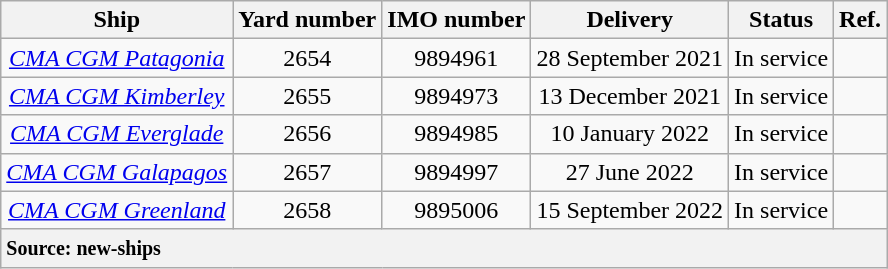<table class="wikitable" style="text-align:center">
<tr>
<th>Ship</th>
<th>Yard number</th>
<th>IMO number</th>
<th>Delivery</th>
<th>Status</th>
<th>Ref.</th>
</tr>
<tr>
<td><em><a href='#'>CMA CGM Patagonia</a></em></td>
<td>2654</td>
<td>9894961</td>
<td>28 September 2021</td>
<td>In service</td>
<td></td>
</tr>
<tr>
<td><em><a href='#'>CMA CGM Kimberley</a></em></td>
<td>2655</td>
<td>9894973</td>
<td>13 December 2021</td>
<td>In service</td>
<td></td>
</tr>
<tr>
<td><em><a href='#'>CMA CGM Everglade</a></em></td>
<td>2656</td>
<td>9894985</td>
<td>10 January 2022</td>
<td>In service</td>
<td></td>
</tr>
<tr>
<td><em><a href='#'>CMA CGM Galapagos</a></em></td>
<td>2657</td>
<td>9894997</td>
<td>27 June 2022</td>
<td>In service</td>
<td></td>
</tr>
<tr>
<td><em><a href='#'>CMA CGM Greenland</a></em></td>
<td>2658</td>
<td>9895006</td>
<td>15 September 2022</td>
<td>In service</td>
<td></td>
</tr>
<tr>
<th colspan="6" style="text-align:left"><small>Source: new-ships</small></th>
</tr>
</table>
